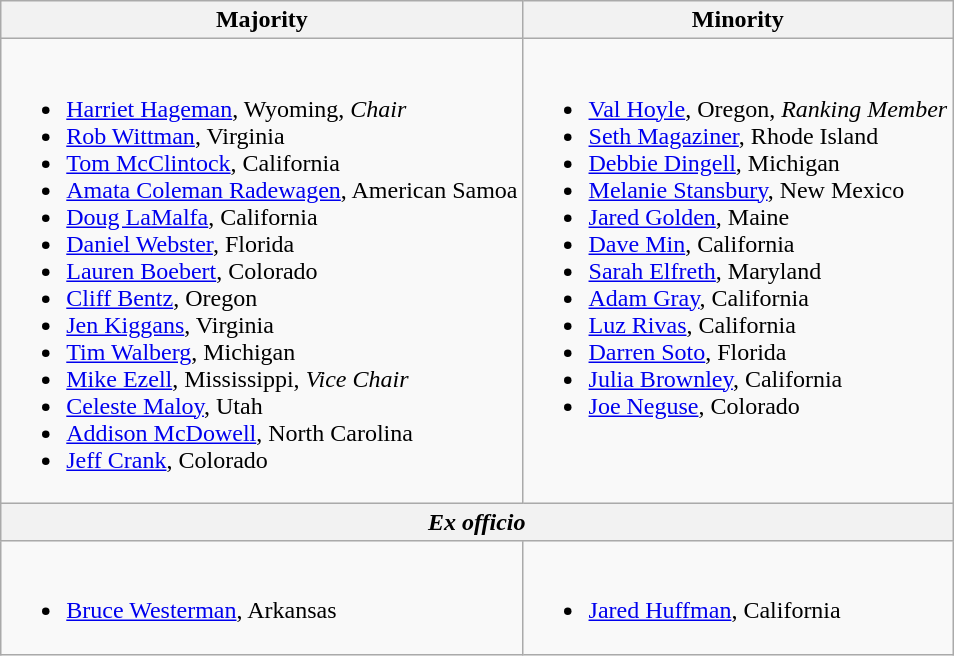<table class=wikitable>
<tr>
<th>Majority</th>
<th>Minority</th>
</tr>
<tr valign=top>
<td><br><ul><li><a href='#'>Harriet Hageman</a>, Wyoming, <em>Chair</em></li><li><a href='#'>Rob Wittman</a>, Virginia</li><li><a href='#'>Tom McClintock</a>, California</li><li><a href='#'>Amata Coleman Radewagen</a>, American Samoa</li><li><a href='#'>Doug LaMalfa</a>, California</li><li><a href='#'>Daniel Webster</a>, Florida</li><li><a href='#'>Lauren Boebert</a>, Colorado</li><li><a href='#'>Cliff Bentz</a>, Oregon</li><li><a href='#'>Jen Kiggans</a>, Virginia</li><li><a href='#'>Tim Walberg</a>, Michigan</li><li><a href='#'>Mike Ezell</a>, Mississippi, <em>Vice Chair</em></li><li><a href='#'>Celeste Maloy</a>, Utah</li><li><a href='#'>Addison McDowell</a>, North Carolina</li><li><a href='#'>Jeff Crank</a>, Colorado</li></ul></td>
<td><br><ul><li><a href='#'>Val Hoyle</a>, Oregon, <em>Ranking Member</em></li><li><a href='#'>Seth Magaziner</a>, Rhode Island</li><li><a href='#'>Debbie Dingell</a>, Michigan</li><li><a href='#'>Melanie Stansbury</a>, New Mexico</li><li><a href='#'>Jared Golden</a>, Maine</li><li><a href='#'>Dave Min</a>, California</li><li><a href='#'>Sarah Elfreth</a>, Maryland</li><li><a href='#'>Adam Gray</a>, California</li><li><a href='#'>Luz Rivas</a>, California</li><li><a href='#'>Darren Soto</a>, Florida</li><li><a href='#'>Julia Brownley</a>, California</li><li><a href='#'>Joe Neguse</a>, Colorado</li></ul></td>
</tr>
<tr>
<th colspan=2><em>Ex officio</em></th>
</tr>
<tr>
<td><br><ul><li><a href='#'>Bruce Westerman</a>, Arkansas</li></ul></td>
<td><br><ul><li><a href='#'>Jared Huffman</a>, California</li></ul></td>
</tr>
</table>
